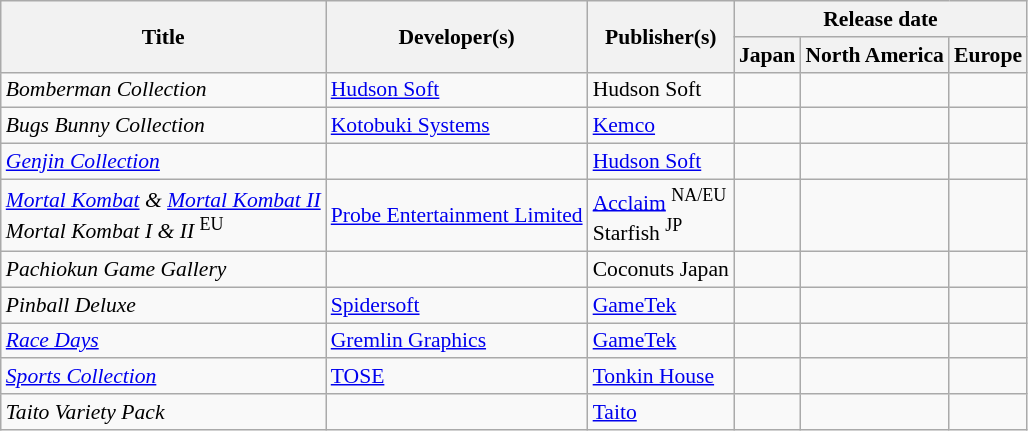<table class="wikitable plainrowheaders sortable"  style="font-size:90%;" id="softwarelist">
<tr>
<th rowspan="2">Title</th>
<th rowspan="2">Developer(s)</th>
<th rowspan="2">Publisher(s)</th>
<th colspan="3">Release date</th>
</tr>
<tr>
<th>Japan</th>
<th>North America</th>
<th>Europe</th>
</tr>
<tr>
<td><em>Bomberman Collection</em></td>
<td><a href='#'>Hudson Soft</a></td>
<td>Hudson Soft</td>
<td></td>
<td></td>
<td></td>
</tr>
<tr>
<td><em>Bugs Bunny Collection</em></td>
<td><a href='#'>Kotobuki Systems</a></td>
<td><a href='#'>Kemco</a></td>
<td></td>
<td></td>
<td></td>
</tr>
<tr>
<td><em><a href='#'>Genjin Collection</a></em></td>
<td></td>
<td><a href='#'>Hudson Soft</a></td>
<td></td>
<td></td>
<td></td>
</tr>
<tr>
<td><em><a href='#'>Mortal Kombat</a> & <a href='#'>Mortal Kombat II</a></em><br><em>Mortal Kombat I & II</em> <sup>EU</sup></td>
<td><a href='#'>Probe Entertainment Limited</a></td>
<td><a href='#'>Acclaim</a> <sup>NA/EU</sup><br>Starfish <sup>JP</sup></td>
<td></td>
<td></td>
<td></td>
</tr>
<tr>
<td><em>Pachiokun Game Gallery</em></td>
<td></td>
<td>Coconuts Japan</td>
<td></td>
<td></td>
<td></td>
</tr>
<tr>
<td><em>Pinball Deluxe</em></td>
<td><a href='#'>Spidersoft</a></td>
<td><a href='#'>GameTek</a></td>
<td></td>
<td></td>
<td></td>
</tr>
<tr>
<td><em><a href='#'>Race Days</a></em></td>
<td><a href='#'>Gremlin Graphics</a></td>
<td><a href='#'>GameTek</a></td>
<td></td>
<td></td>
<td></td>
</tr>
<tr>
<td><em><a href='#'>Sports Collection</a></em></td>
<td><a href='#'>TOSE</a></td>
<td><a href='#'>Tonkin House</a></td>
<td></td>
<td></td>
<td></td>
</tr>
<tr>
<td><em>Taito Variety Pack</em></td>
<td></td>
<td><a href='#'>Taito</a></td>
<td></td>
<td></td>
<td></td>
</tr>
</table>
